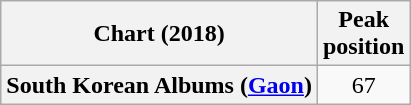<table class="wikitable plainrowheaders" style="text-align:center">
<tr>
<th scope="col">Chart (2018)</th>
<th scope="col">Peak<br>position</th>
</tr>
<tr>
<th scope="row">South Korean Albums (<a href='#'>Gaon</a>)</th>
<td>67</td>
</tr>
</table>
